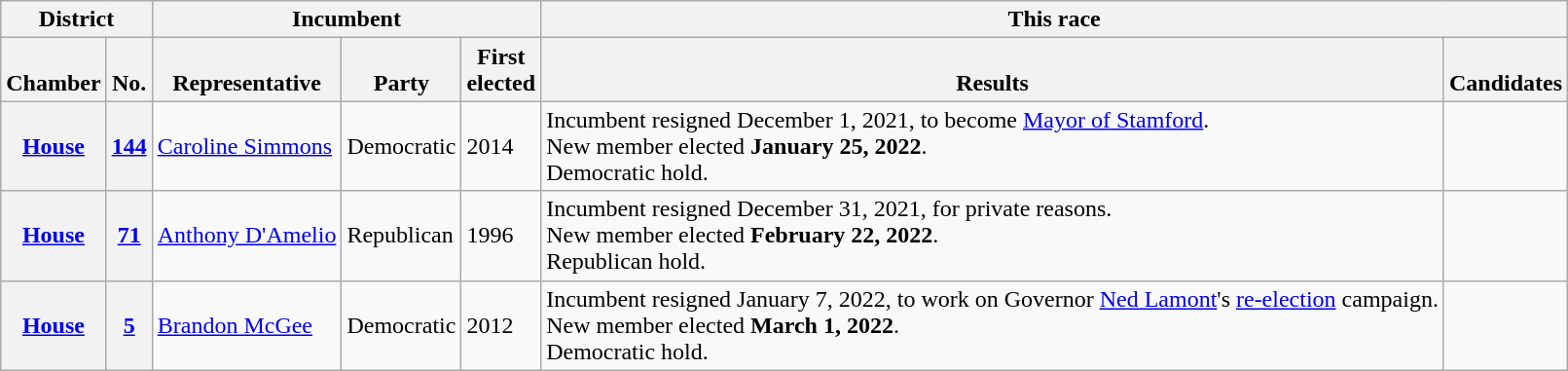<table class="wikitable sortable">
<tr valign=bottom>
<th colspan="2">District</th>
<th colspan="3">Incumbent</th>
<th colspan="2">This race</th>
</tr>
<tr valign=bottom>
<th>Chamber</th>
<th>No.</th>
<th>Representative</th>
<th>Party</th>
<th>First<br>elected</th>
<th>Results</th>
<th>Candidates</th>
</tr>
<tr>
<th><a href='#'>House</a></th>
<th><a href='#'>144</a></th>
<td><a href='#'>Caroline Simmons</a></td>
<td>Democratic</td>
<td>2014</td>
<td data-sort-value=4/6/2021 >Incumbent resigned December 1, 2021, to become <a href='#'>Mayor of Stamford</a>.<br>New member elected <strong>January 25, 2022</strong>.<br>Democratic hold.</td>
<td nowrap></td>
</tr>
<tr>
<th><a href='#'>House</a></th>
<th><a href='#'>71</a></th>
<td><a href='#'>Anthony D'Amelio</a></td>
<td>Republican</td>
<td>1996<br></td>
<td data-sort-value=4/6/2021 >Incumbent resigned December 31, 2021, for private reasons.<br>New member elected <strong>February 22, 2022</strong>.<br>Republican hold.</td>
<td nowrap></td>
</tr>
<tr>
<th><a href='#'>House</a></th>
<th><a href='#'>5</a></th>
<td><a href='#'>Brandon McGee</a></td>
<td>Democratic</td>
<td>2012</td>
<td data-sort-value=4/6/2021 >Incumbent resigned January 7, 2022, to work on Governor <a href='#'>Ned Lamont</a>'s <a href='#'>re-election</a> campaign.<br>New member elected <strong>March 1, 2022</strong>.<br>Democratic hold.</td>
<td nowrap></td>
</tr>
</table>
